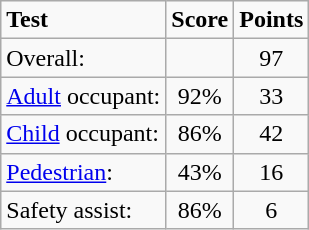<table class="wikitable">
<tr>
<td><strong>Test</strong></td>
<td><strong>Score</strong></td>
<td><strong>Points</strong></td>
</tr>
<tr>
<td>Overall:</td>
<td></td>
<td style="text-align:center;">97</td>
</tr>
<tr>
<td><a href='#'>Adult</a> occupant:</td>
<td style="text-align:center;">92%</td>
<td style="text-align:center;">33</td>
</tr>
<tr>
<td><a href='#'>Child</a> occupant:</td>
<td style="text-align:center;">86%</td>
<td style="text-align:center;">42</td>
</tr>
<tr>
<td><a href='#'>Pedestrian</a>:</td>
<td style="text-align:center;">43%</td>
<td style="text-align:center;">16</td>
</tr>
<tr>
<td>Safety assist:</td>
<td style="text-align:center;">86%</td>
<td style="text-align:center;">6</td>
</tr>
</table>
